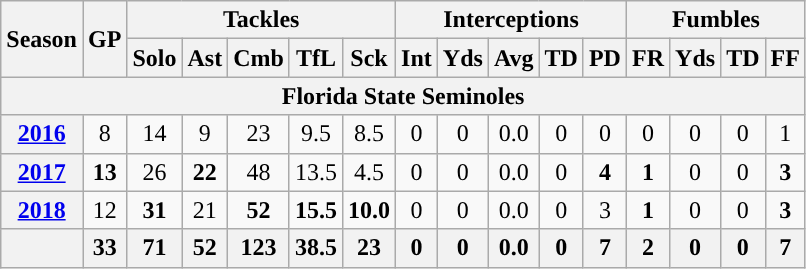<table class="wikitable" style="text-align:center;">
<tr>
<th rowspan="2">Season</th>
<th rowspan="2">GP</th>
<th colspan="5">Tackles</th>
<th colspan="5">Interceptions</th>
<th colspan="4">Fumbles</th>
</tr>
<tr>
<th>Solo</th>
<th>Ast</th>
<th>Cmb</th>
<th>TfL</th>
<th>Sck</th>
<th>Int</th>
<th>Yds</th>
<th>Avg</th>
<th>TD</th>
<th>PD</th>
<th>FR</th>
<th>Yds</th>
<th>TD</th>
<th>FF</th>
</tr>
<tr>
<th colspan="16">Florida State Seminoles</th>
</tr>
<tr>
<th><a href='#'>2016</a></th>
<td>8</td>
<td>14</td>
<td>9</td>
<td>23</td>
<td>9.5</td>
<td>8.5</td>
<td>0</td>
<td>0</td>
<td>0.0</td>
<td>0</td>
<td>0</td>
<td>0</td>
<td>0</td>
<td>0</td>
<td>1</td>
</tr>
<tr>
<th><a href='#'>2017</a></th>
<td><strong>13</strong></td>
<td>26</td>
<td><strong>22</strong></td>
<td>48</td>
<td>13.5</td>
<td>4.5</td>
<td>0</td>
<td>0</td>
<td>0.0</td>
<td>0</td>
<td><strong>4</strong></td>
<td><strong>1</strong></td>
<td>0</td>
<td>0</td>
<td><strong>3</strong></td>
</tr>
<tr>
<th><a href='#'>2018</a></th>
<td>12</td>
<td><strong>31</strong></td>
<td>21</td>
<td><strong>52</strong></td>
<td><strong>15.5</strong></td>
<td><strong>10.0</strong></td>
<td>0</td>
<td>0</td>
<td>0.0</td>
<td>0</td>
<td>3</td>
<td><strong>1</strong></td>
<td>0</td>
<td>0</td>
<td><strong>3</strong></td>
</tr>
<tr>
<th></th>
<th>33</th>
<th>71</th>
<th>52</th>
<th>123</th>
<th>38.5</th>
<th>23</th>
<th>0</th>
<th>0</th>
<th>0.0</th>
<th>0</th>
<th>7</th>
<th>2</th>
<th>0</th>
<th>0</th>
<th>7</th>
</tr>
</table>
